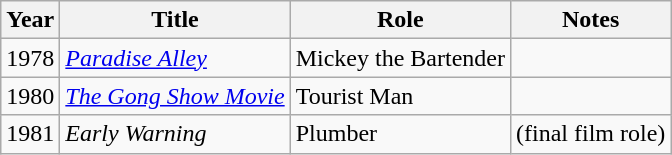<table class="wikitable">
<tr>
<th>Year</th>
<th>Title</th>
<th>Role</th>
<th>Notes</th>
</tr>
<tr>
<td>1978</td>
<td><em><a href='#'>Paradise Alley</a></em></td>
<td>Mickey the Bartender</td>
<td></td>
</tr>
<tr>
<td>1980</td>
<td><em><a href='#'>The Gong Show Movie</a></em></td>
<td>Tourist Man</td>
<td></td>
</tr>
<tr>
<td>1981</td>
<td><em>Early Warning</em></td>
<td>Plumber</td>
<td>(final film role)</td>
</tr>
</table>
